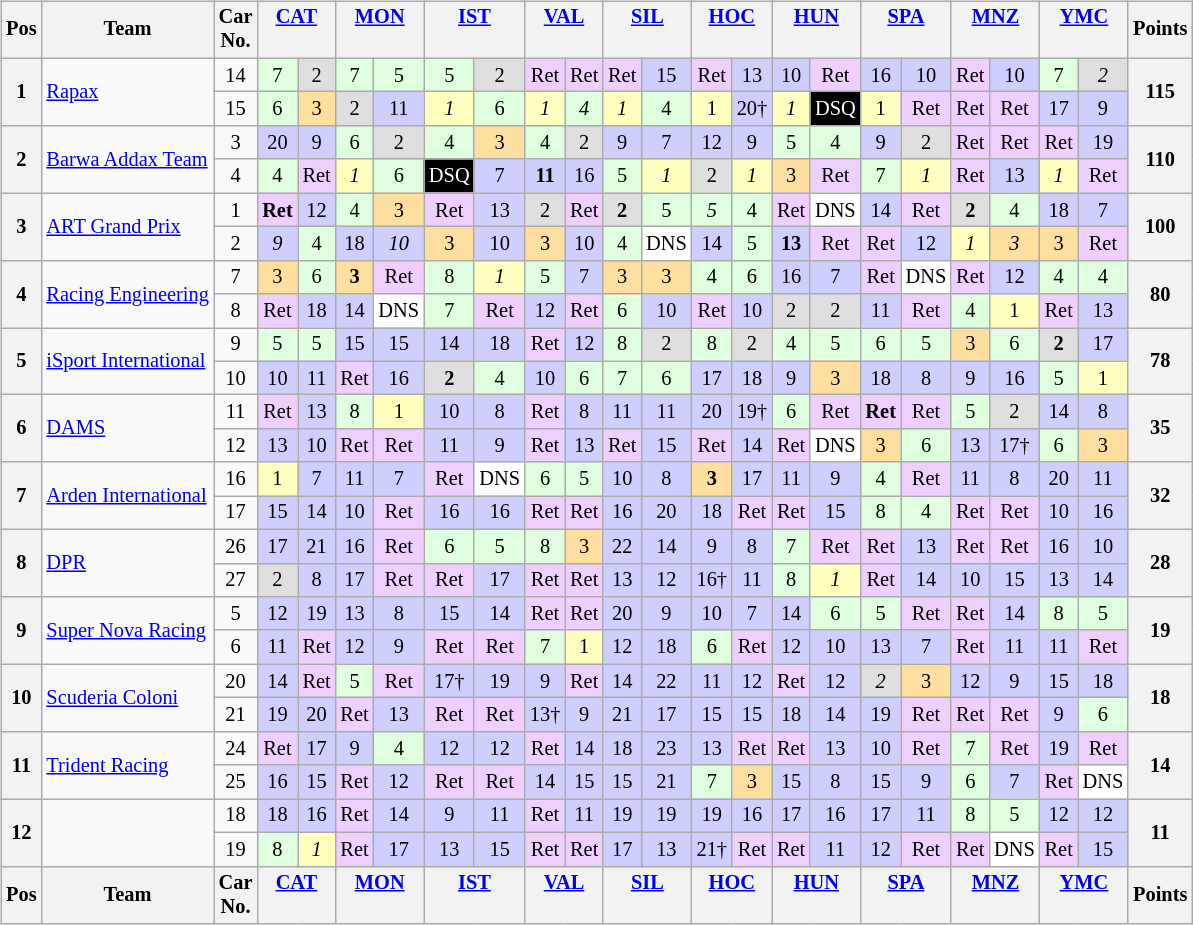<table>
<tr>
<td><br><table class="wikitable" style="font-size: 85%; text-align: center">
<tr valign="top">
<th valign="middle">Pos</th>
<th valign="middle">Team</th>
<th valign="middle">Car<br>No.</th>
<th colspan=2><a href='#'>CAT</a><br> </th>
<th colspan=2><a href='#'>MON</a><br></th>
<th colspan=2><a href='#'>IST</a><br> </th>
<th colspan=2><a href='#'>VAL</a><br> </th>
<th colspan=2><a href='#'>SIL</a><br> </th>
<th colspan=2><a href='#'>HOC</a><br> </th>
<th colspan=2><a href='#'>HUN</a><br> </th>
<th colspan=2><a href='#'>SPA</a><br> </th>
<th colspan=2><a href='#'>MNZ</a><br> </th>
<th colspan=2><a href='#'>YMC</a><br></th>
<th valign="middle">Points</th>
</tr>
<tr>
<th rowspan="2">1</th>
<td align="left" rowspan="2"> <a href='#'>Rapax</a></td>
<td>14</td>
<td style="background:#dfffdf;">7</td>
<td style="background:#dfdfdf;">2</td>
<td style="background:#dfffdf;">7</td>
<td style="background:#dfffdf;">5</td>
<td style="background:#dfffdf;">5</td>
<td style="background:#dfdfdf;">2</td>
<td style="background:#efcfff;">Ret</td>
<td style="background:#efcfff;">Ret</td>
<td style="background:#efcfff;">Ret</td>
<td style="background:#cfcfff;">15</td>
<td style="background:#efcfff;">Ret</td>
<td style="background:#cfcfff;">13</td>
<td style="background:#cfcfff;">10</td>
<td style="background:#efcfff;">Ret</td>
<td style="background:#CFCFFF;">16</td>
<td style="background:#CFCFFF;">10</td>
<td style="background:#efcfff;">Ret</td>
<td style="background:#CFCFFF;">10</td>
<td style="background:#dfffdf;">7</td>
<td style="background:#dfdfdf;"><em>2</em></td>
<th rowspan="2" align="right"><strong>115</strong></th>
</tr>
<tr>
<td>15</td>
<td style="background:#dfffdf;">6</td>
<td style="background:#ffdf9f;">3</td>
<td style="background:#dfdfdf;">2</td>
<td style="background:#cfcfff;">11</td>
<td style="background:#ffffbf;"><em>1</em></td>
<td style="background:#dfffdf;">6</td>
<td style="background:#ffffbf;"><em>1</em></td>
<td style="background:#dfffdf;"><em>4</em></td>
<td style="background:#ffffbf;"><em>1</em></td>
<td style="background:#dfffdf;">4</td>
<td style="background:#ffffbf;">1</td>
<td style="background:#cfcfff;">20†</td>
<td style="background:#ffffbf;"><em>1</em></td>
<td style="background:black; color:white;">DSQ</td>
<td style="background:#ffffbf;">1</td>
<td style="background:#efcfff;">Ret</td>
<td style="background:#efcfff;">Ret</td>
<td style="background:#efcfff;">Ret</td>
<td style="background:#cfcfff;">17</td>
<td style="background:#cfcfff;">9</td>
</tr>
<tr>
<th rowspan="2">2</th>
<td align="left" rowspan="2"> <a href='#'>Barwa Addax Team</a></td>
<td>3</td>
<td style="background:#cfcfff;">20</td>
<td style="background:#cfcfff;">9</td>
<td style="background:#dfffdf;">6</td>
<td style="background:#dfdfdf;">2</td>
<td style="background:#dfffdf;">4</td>
<td style="background:#ffdf9f;">3</td>
<td style="background:#dfffdf;">4</td>
<td style="background:#dfdfdf;">2</td>
<td style="background:#cfcfff;">9</td>
<td style="background:#cfcfff;">7</td>
<td style="background:#cfcfff;">12</td>
<td style="background:#cfcfff;">9</td>
<td style="background:#dfffdf;">5</td>
<td style="background:#dfffdf;">4</td>
<td style="background:#cfcfff;">9</td>
<td style="background:#dfdfdf;">2</td>
<td style="background:#efcfff;">Ret</td>
<td style="background:#efcfff;">Ret</td>
<td style="background:#efcfff;">Ret</td>
<td style="background:#cfcfff;">19</td>
<th rowspan="2" align="right"><strong>110</strong></th>
</tr>
<tr>
<td>4</td>
<td style="background:#dfffdf;">4</td>
<td style="background:#efcfff;">Ret</td>
<td style="background:#ffffbf;"><em>1</em></td>
<td style="background:#dfffdf;">6</td>
<td style="background:black; color:white;">DSQ</td>
<td style="background:#cfcfff;">7</td>
<td style="background:#cfcfff;"><strong>11</strong></td>
<td style="background:#cfcfff;">16</td>
<td style="background:#dfffdf;">5</td>
<td style="background:#ffffbf;"><em>1</em></td>
<td style="background:#dfdfdf;">2</td>
<td style="background:#ffffbf;"><em>1</em></td>
<td style="background:#ffdf9f;">3</td>
<td style="background:#efcfff;">Ret</td>
<td style="background:#dfffdf;">7</td>
<td style="background:#ffffbf;"><em>1</em></td>
<td style="background:#efcfff;">Ret</td>
<td style="background:#cfcfff;">13</td>
<td style="background:#ffffbf;"><em>1</em></td>
<td style="background:#efcfff;">Ret</td>
</tr>
<tr>
<th rowspan="2">3</th>
<td align="left" rowspan="2"> <a href='#'>ART Grand Prix</a></td>
<td>1</td>
<td style="background:#efcfff;"><strong>Ret</strong></td>
<td style="background:#cfcfff;">12</td>
<td style="background:#dfffdf;">4</td>
<td style="background:#ffdf9f;">3</td>
<td style="background:#efcfff;">Ret</td>
<td style="background:#cfcfff;">13</td>
<td style="background:#dfdfdf;">2</td>
<td style="background:#efcfff;">Ret</td>
<td style="background:#dfdfdf;"><strong>2</strong></td>
<td style="background:#dfffdf;">5</td>
<td style="background:#dfffdf;"><em>5</em></td>
<td style="background:#dfffdf;">4</td>
<td style="background:#efcfff;">Ret</td>
<td style="background:#ffffff;">DNS</td>
<td style="background:#cfcfff;">14</td>
<td style="background:#efcfff;">Ret</td>
<td style="background:#dfdfdf;"><strong>2</strong></td>
<td style="background:#dfffdf;">4</td>
<td style="background:#cfcfff;">18</td>
<td style="background:#cfcfff;">7</td>
<th rowspan="2" align="right"><strong>100</strong></th>
</tr>
<tr>
<td>2</td>
<td style="background:#cfcfff;"><em>9</em></td>
<td style="background:#dfffdf;">4</td>
<td style="background:#cfcfff;">18</td>
<td style="background:#cfcfff;"><em>10</em></td>
<td style="background:#ffdf9f;">3</td>
<td style="background:#cfcfff;">10</td>
<td style="background:#ffdf9f;">3</td>
<td style="background:#cfcfff;">10</td>
<td style="background:#dfffdf;">4</td>
<td style="background:#FFFFFF;">DNS</td>
<td style="background:#cfcfff;">14</td>
<td style="background:#dfffdf;">5</td>
<td style="background:#cfcfff;"><strong>13</strong></td>
<td style="background:#efcfff;">Ret</td>
<td style="background:#efcfff;">Ret</td>
<td style="background:#cfcfff;">12</td>
<td style="background:#ffffbf;"><em>1</em></td>
<td style="background:#ffdf9f;"><em>3</em></td>
<td style="background:#ffdf9f;">3</td>
<td style="background:#efcfff;">Ret</td>
</tr>
<tr>
<th rowspan="2">4</th>
<td align="left" rowspan="2"> <a href='#'>Racing Engineering</a></td>
<td>7</td>
<td style="background:#ffdf9f;">3</td>
<td style="background:#dfffdf;">6</td>
<td style="background:#ffdf9f;"><strong>3</strong></td>
<td style="background:#efcfff;">Ret</td>
<td style="background:#dfffdf;">8</td>
<td style="background:#ffffbf;"><em>1</em></td>
<td style="background:#dfffdf;">5</td>
<td style="background:#cfcfff;">7</td>
<td style="background:#ffdf9f;">3</td>
<td style="background:#ffdf9f;">3</td>
<td style="background:#dfffdf;">4</td>
<td style="background:#dfffdf;">6</td>
<td style="background:#cfcfff;">16</td>
<td style="background:#cfcfff;">7</td>
<td style="background:#efcfff;">Ret</td>
<td style="background:#ffffff;">DNS</td>
<td style="background:#efcfff;">Ret</td>
<td style="background:#cfcfff;">12</td>
<td style="background:#dfffdf;">4</td>
<td style="background:#dfffdf;">4</td>
<th rowspan="2" align="right"><strong>80</strong></th>
</tr>
<tr>
<td>8</td>
<td style="background:#efcfff;">Ret</td>
<td style="background:#cfcfff;">18</td>
<td style="background:#cfcfff;">14</td>
<td style="background:#ffffff;">DNS</td>
<td style="background:#dfffdf;">7</td>
<td style="background:#efcfff;">Ret</td>
<td style="background:#cfcfff;">12</td>
<td style="background:#efcfff;">Ret</td>
<td style="background:#dfffdf;">6</td>
<td style="background:#cfcfff;">10</td>
<td style="background:#efcfff;">Ret</td>
<td style="background:#cfcfff;">10</td>
<td style="background:#dfdfdf;">2</td>
<td style="background:#dfdfdf;">2</td>
<td style="background:#cfcfff;">11</td>
<td style="background:#efcfff;">Ret</td>
<td style="background:#dfffdf;">4</td>
<td style="background:#ffffbf;">1</td>
<td style="background:#efcfff;">Ret</td>
<td style="background:#cfcfff;">13</td>
</tr>
<tr>
<th rowspan="2">5</th>
<td align="left" rowspan="2"> <a href='#'>iSport International</a></td>
<td>9</td>
<td style="background:#dfffdf;">5</td>
<td style="background:#dfffdf;">5</td>
<td style="background:#cfcfff;">15</td>
<td style="background:#cfcfff;">15</td>
<td style="background:#cfcfff;">14</td>
<td style="background:#cfcfff;">18</td>
<td style="background:#efcfff;">Ret</td>
<td style="background:#cfcfff;">12</td>
<td style="background:#dfffdf;">8</td>
<td style="background:#dfdfdf;">2</td>
<td style="background:#dfffdf;">8</td>
<td style="background:#dfdfdf;">2</td>
<td style="background:#dfffdf;">4</td>
<td style="background:#dfffdf;">5</td>
<td style="background:#dfffdf;">6</td>
<td style="background:#dfffdf;">5</td>
<td style="background:#ffdf9f;">3</td>
<td style="background:#dfffdf;">6</td>
<td style="background:#dfdfdf;"><strong>2</strong></td>
<td style="background:#cfcfff;">17</td>
<th rowspan="2" align="right"><strong>78</strong></th>
</tr>
<tr>
<td>10</td>
<td style="background:#cfcfff;">10</td>
<td style="background:#cfcfff;">11</td>
<td style="background:#efcfff;">Ret</td>
<td style="background:#cfcfff;">16</td>
<td style="background:#dfdfdf;"><strong>2</strong></td>
<td style="background:#dfffdf;">4</td>
<td style="background:#cfcfff;">10</td>
<td style="background:#dfffdf;">6</td>
<td style="background:#dfffdf;">7</td>
<td style="background:#dfffdf;">6</td>
<td style="background:#cfcfff;">17</td>
<td style="background:#cfcfff;">18</td>
<td style="background:#cfcfff;">9</td>
<td style="background:#ffdf9f;">3</td>
<td style="background:#cfcfff;">18</td>
<td style="background:#cfcfff;">8</td>
<td style="background:#cfcfff;">9</td>
<td style="background:#cfcfff;">16</td>
<td style="background:#dfffdf;">5</td>
<td style="background:#ffffbf;">1</td>
</tr>
<tr>
<th rowspan="2">6</th>
<td align="left" rowspan="2"> <a href='#'>DAMS</a></td>
<td>11</td>
<td style="background:#efcfff;">Ret</td>
<td style="background:#cfcfff;">13</td>
<td style="background:#dfffdf;">8</td>
<td style="background:#ffffbf;">1</td>
<td style="background:#cfcfff;">10</td>
<td style="background:#cfcfff;">8</td>
<td style="background:#efcfff;">Ret</td>
<td style="background:#cfcfff;">8</td>
<td style="background:#cfcfff;">11</td>
<td style="background:#cfcfff;">11</td>
<td style="background:#cfcfff;">20</td>
<td style="background:#cfcfff;">19†</td>
<td style="background:#dfffdf;">6</td>
<td style="background:#efcfff;">Ret</td>
<td style="background:#efcfff;"><strong>Ret</strong></td>
<td style="background:#efcfff;">Ret</td>
<td style="background:#dfffdf;">5</td>
<td style="background:#dfdfdf;">2</td>
<td style="background:#cfcfff;">14</td>
<td style="background:#cfcfff;">8</td>
<th rowspan="2" align="right"><strong>35</strong></th>
</tr>
<tr>
<td>12</td>
<td style="background:#cfcfff;">13</td>
<td style="background:#cfcfff;">10</td>
<td style="background:#efcfff;">Ret</td>
<td style="background:#efcfff;">Ret</td>
<td style="background:#cfcfff;">11</td>
<td style="background:#cfcfff;">9</td>
<td style="background:#efcfff;">Ret</td>
<td style="background:#cfcfff;">13</td>
<td style="background:#efcfff;">Ret</td>
<td style="background:#cfcfff;">15</td>
<td style="background:#efcfff;">Ret</td>
<td style="background:#cfcfff;">14</td>
<td style="background:#efcfff;">Ret</td>
<td style="background:#ffffff;">DNS</td>
<td style="background:#ffdf9f;">3</td>
<td style="background:#dfffdf;">6</td>
<td style="background:#cfcfff;">13</td>
<td style="background:#cfcfff;">17†</td>
<td style="background:#dfffdf;">6</td>
<td style="background:#ffdf9f;">3</td>
</tr>
<tr>
<th rowspan="2">7</th>
<td align="left" rowspan="2"> <a href='#'>Arden International</a></td>
<td>16</td>
<td style="background:#ffffbf;">1</td>
<td style="background:#cfcfff;">7</td>
<td style="background:#cfcfff;">11</td>
<td style="background:#cfcfff;">7</td>
<td style="background:#efcfff;">Ret</td>
<td style="background:#ffffff;">DNS</td>
<td style="background:#dfffdf;">6</td>
<td style="background:#dfffdf;">5</td>
<td style="background:#cfcfff;">10</td>
<td style="background:#cfcfff;">8</td>
<td style="background:#ffdf9f;"><strong>3</strong></td>
<td style="background:#cfcfff;">17</td>
<td style="background:#cfcfff;">11</td>
<td style="background:#cfcfff;">9</td>
<td style="background:#dfffdf;">4</td>
<td style="background:#efcfff;">Ret</td>
<td style="background:#cfcfff;">11</td>
<td style="background:#cfcfff;">8</td>
<td style="background:#cfcfff;">20</td>
<td style="background:#cfcfff;">11</td>
<th rowspan="2" align="right"><strong>32</strong></th>
</tr>
<tr>
<td>17</td>
<td style="background:#cfcfff;">15</td>
<td style="background:#cfcfff;">14</td>
<td style="background:#cfcfff;">10</td>
<td style="background:#efcfff;">Ret</td>
<td style="background:#cfcfff;">16</td>
<td style="background:#cfcfff;">16</td>
<td style="background:#efcfff;">Ret</td>
<td style="background:#efcfff;">Ret</td>
<td style="background:#cfcfff;">16</td>
<td style="background:#cfcfff;">20</td>
<td style="background:#cfcfff;">18</td>
<td style="background:#efcfff;">Ret</td>
<td style="background:#efcfff;">Ret</td>
<td style="background:#cfcfff;">15</td>
<td style="background:#dfffdf;">8</td>
<td style="background:#dfffdf;">4</td>
<td style="background:#efcfff;">Ret</td>
<td style="background:#efcfff;">Ret</td>
<td style="background:#cfcfff;">10</td>
<td style="background:#cfcfff;">16</td>
</tr>
<tr>
<th rowspan="2">8</th>
<td align="left" rowspan="2"> <a href='#'>DPR</a></td>
<td>26</td>
<td style="background:#cfcfff;">17</td>
<td style="background:#cfcfff;">21</td>
<td style="background:#cfcfff;">16</td>
<td style="background:#efcfff;">Ret</td>
<td style="background:#dfffdf;">6</td>
<td style="background:#dfffdf;">5</td>
<td style="background:#dfffdf;">8</td>
<td style="background:#ffdf9f;">3</td>
<td style="background:#cfcfff;">22</td>
<td style="background:#cfcfff;">14</td>
<td style="background:#cfcfff;">9</td>
<td style="background:#cfcfff;">8</td>
<td style="background:#dfffdf;">7</td>
<td style="background:#efcfff;">Ret</td>
<td style="background:#efcfff;">Ret</td>
<td style="background:#cfcfff;">13</td>
<td style="background:#efcfff;">Ret</td>
<td style="background:#efcfff;">Ret</td>
<td style="background:#cfcfff;">16</td>
<td style="background:#cfcfff;">10</td>
<th rowspan="2" align="right"><strong>28</strong></th>
</tr>
<tr>
<td>27</td>
<td style="background:#dfdfdf;">2</td>
<td style="background:#cfcfff;">8</td>
<td style="background:#cfcfff;">17</td>
<td style="background:#efcfff;">Ret</td>
<td style="background:#efcfff;">Ret</td>
<td style="background:#cfcfff;">17</td>
<td style="background:#efcfff;">Ret</td>
<td style="background:#efcfff;">Ret</td>
<td style="background:#cfcfff;">13</td>
<td style="background:#cfcfff;">12</td>
<td style="background:#cfcfff;">16†</td>
<td style="background:#cfcfff;">11</td>
<td style="background:#dfffdf;">8</td>
<td style="background:#ffffbf;"><em>1</em></td>
<td style="background:#efcfff;">Ret</td>
<td style="background:#cfcfff;">14</td>
<td style="background:#cfcfff;">10</td>
<td style="background:#cfcfff;">15</td>
<td style="background:#cfcfff;">13</td>
<td style="background:#cfcfff;">14</td>
</tr>
<tr>
<th rowspan="2">9</th>
<td align="left" rowspan="2"> <a href='#'>Super Nova Racing</a></td>
<td>5</td>
<td style="background:#cfcfff;">12</td>
<td style="background:#cfcfff;">19</td>
<td style="background:#cfcfff;">13</td>
<td style="background:#cfcfff;">8</td>
<td style="background:#cfcfff;">15</td>
<td style="background:#cfcfff;">14</td>
<td style="background:#efcfff;">Ret</td>
<td style="background:#efcfff;">Ret</td>
<td style="background:#cfcfff;">20</td>
<td style="background:#cfcfff;">9</td>
<td style="background:#cfcfff;">10</td>
<td style="background:#cfcfff;">7</td>
<td style="background:#cfcfff;">14</td>
<td style="background:#dfffdf;">6</td>
<td style="background:#dfffdf;">5</td>
<td style="background:#efcfff;">Ret</td>
<td style="background:#efcfff;">Ret</td>
<td style="background:#cfcfff;">14</td>
<td style="background:#dfffdf;">8</td>
<td style="background:#dfffdf;">5</td>
<th rowspan="2" align="right"><strong>19</strong></th>
</tr>
<tr>
<td>6</td>
<td style="background:#cfcfff;">11</td>
<td style="background:#efcfff;">Ret</td>
<td style="background:#cfcfff;">12</td>
<td style="background:#cfcfff;">9</td>
<td style="background:#efcfff;">Ret</td>
<td style="background:#efcfff;">Ret</td>
<td style="background:#dfffdf;">7</td>
<td style="background:#ffffbf;">1</td>
<td style="background:#cfcfff;">12</td>
<td style="background:#cfcfff;">18</td>
<td style="background:#dfffdf;">6</td>
<td style="background:#efcfff;">Ret</td>
<td style="background:#cfcfff;">12</td>
<td style="background:#cfcfff;">10</td>
<td style="background:#cfcfff;">13</td>
<td style="background:#cfcfff;">7</td>
<td style="background:#efcfff;">Ret</td>
<td style="background:#cfcfff;">11</td>
<td style="background:#cfcfff;">11</td>
<td style="background:#efcfff;">Ret</td>
</tr>
<tr>
<th rowspan="2">10</th>
<td align="left" rowspan="2"> <a href='#'>Scuderia Coloni</a></td>
<td>20</td>
<td style="background:#cfcfff;">14</td>
<td style="background:#efcfff;">Ret</td>
<td style="background:#dfffdf;">5</td>
<td style="background:#efcfff;">Ret</td>
<td style="background:#cfcfff;">17†</td>
<td style="background:#cfcfff;">19</td>
<td style="background:#cfcfff;">9</td>
<td style="background:#efcfff;">Ret</td>
<td style="background:#cfcfff;">14</td>
<td style="background:#cfcfff;">22</td>
<td style="background:#cfcfff;">11</td>
<td style="background:#cfcfff;">12</td>
<td style="background:#efcfff;">Ret</td>
<td style="background:#cfcfff;">12</td>
<td style="background:#DFDFDF;"><em>2</em></td>
<td style="background:#ffdf9f;">3</td>
<td style="background:#cfcfff;">12</td>
<td style="background:#cfcfff;">9</td>
<td style="background:#cfcfff;">15</td>
<td style="background:#cfcfff;">18</td>
<th rowspan="2" align="right"><strong>18</strong></th>
</tr>
<tr>
<td>21</td>
<td style="background:#cfcfff;">19</td>
<td style="background:#cfcfff;">20</td>
<td style="background:#efcfff;">Ret</td>
<td style="background:#cfcfff;">13</td>
<td style="background:#efcfff;">Ret</td>
<td style="background:#efcfff;">Ret</td>
<td style="background:#cfcfff;">13†</td>
<td style="background:#cfcfff;">9</td>
<td style="background:#cfcfff;">21</td>
<td style="background:#cfcfff;">17</td>
<td style="background:#cfcfff;">15</td>
<td style="background:#cfcfff;">15</td>
<td style="background:#cfcfff;">18</td>
<td style="background:#cfcfff;">14</td>
<td style="background:#cfcfff;">19</td>
<td style="background:#efcfff;">Ret</td>
<td style="background:#efcfff;">Ret</td>
<td style="background:#efcfff;">Ret</td>
<td style="background:#cfcfff;">9</td>
<td style="background:#dfffdf;">6</td>
</tr>
<tr>
<th rowspan="2">11</th>
<td align="left" rowspan="2"> <a href='#'>Trident Racing</a></td>
<td>24</td>
<td style="background:#efcfff;">Ret</td>
<td style="background:#cfcfff;">17</td>
<td style="background:#cfcfff;">9</td>
<td style="background:#dfffdf;">4</td>
<td style="background:#cfcfff;">12</td>
<td style="background:#cfcfff;">12</td>
<td style="background:#efcfff;">Ret</td>
<td style="background:#cfcfff;">14</td>
<td style="background:#cfcfff;">18</td>
<td style="background:#cfcfff;">23</td>
<td style="background:#cfcfff;">13</td>
<td style="background:#efcfff;">Ret</td>
<td style="background:#efcfff;">Ret</td>
<td style="background:#cfcfff;">13</td>
<td style="background:#cfcfff;">10</td>
<td style="background:#efcfff;">Ret</td>
<td style="background:#dfffdf;">7</td>
<td style="background:#efcfff;">Ret</td>
<td style="background:#cfcfff;">19</td>
<td style="background:#efcfff;">Ret</td>
<th rowspan="2" align="right"><strong>14</strong></th>
</tr>
<tr>
<td>25</td>
<td style="background:#cfcfff;">16</td>
<td style="background:#cfcfff;">15</td>
<td style="background:#efcfff;">Ret</td>
<td style="background:#cfcfff;">12</td>
<td style="background:#efcfff;">Ret</td>
<td style="background:#efcfff;">Ret</td>
<td style="background:#cfcfff;">14</td>
<td style="background:#cfcfff;">15</td>
<td style="background:#cfcfff;">15</td>
<td style="background:#cfcfff;">21</td>
<td style="background:#dfffdf;">7</td>
<td style="background:#ffdf9f;">3</td>
<td style="background:#cfcfff;">15</td>
<td style="background:#cfcfff;">8</td>
<td style="background:#cfcfff;">15</td>
<td style="background:#cfcfff;">9</td>
<td style="background:#dfffdf;">6</td>
<td style="background:#cfcfff;">7</td>
<td style="background:#efcfff;">Ret</td>
<td style="background:#ffffff;">DNS</td>
</tr>
<tr>
<th rowspan="2">12</th>
<td align="left" rowspan="2"></td>
<td>18</td>
<td style="background:#cfcfff;">18</td>
<td style="background:#cfcfff;">16</td>
<td style="background:#efcfff;">Ret</td>
<td style="background:#cfcfff;">14</td>
<td style="background:#cfcfff;">9</td>
<td style="background:#cfcfff;">11</td>
<td style="background:#efcfff;">Ret</td>
<td style="background:#cfcfff;">11</td>
<td style="background:#cfcfff;">19</td>
<td style="background:#cfcfff;">19</td>
<td style="background:#cfcfff;">19</td>
<td style="background:#cfcfff;">16</td>
<td style="background:#cfcfff;">17</td>
<td style="background:#cfcfff;">16</td>
<td style="background:#cfcfff;">17</td>
<td style="background:#cfcfff;">11</td>
<td style="background:#dfffdf;">8</td>
<td style="background:#dfffdf;">5</td>
<td style="background:#cfcfff;">12</td>
<td style="background:#cfcfff;">12</td>
<th rowspan="2" align="right"><strong>11</strong></th>
</tr>
<tr>
<td>19</td>
<td style="background:#dfffdf;">8</td>
<td style="background:#ffffbf;"><em>1</em></td>
<td style="background:#efcfff;">Ret</td>
<td style="background:#cfcfff;">17</td>
<td style="background:#cfcfff;">13</td>
<td style="background:#cfcfff;">15</td>
<td style="background:#efcfff;">Ret</td>
<td style="background:#efcfff;">Ret</td>
<td style="background:#cfcfff;">17</td>
<td style="background:#cfcfff;">13</td>
<td style="background:#cfcfff;">21†</td>
<td style="background:#efcfff;">Ret</td>
<td style="background:#efcfff;">Ret</td>
<td style="background:#cfcfff;">11</td>
<td style="background:#cfcfff;">12</td>
<td style="background:#efcfff;">Ret</td>
<td style="background:#efcfff;">Ret</td>
<td style="background:#ffffff;">DNS</td>
<td style="background:#efcfff;">Ret</td>
<td style="background:#cfcfff;">15</td>
</tr>
<tr valign="top">
<th valign="middle">Pos</th>
<th valign="middle">Team</th>
<th valign="middle">Car<br>No.</th>
<th colspan=2><a href='#'>CAT</a><br> </th>
<th colspan=2><a href='#'>MON</a><br></th>
<th colspan=2><a href='#'>IST</a><br> </th>
<th colspan=2><a href='#'>VAL</a><br> </th>
<th colspan=2><a href='#'>SIL</a><br> </th>
<th colspan=2><a href='#'>HOC</a><br> </th>
<th colspan=2><a href='#'>HUN</a><br> </th>
<th colspan=2><a href='#'>SPA</a><br> </th>
<th colspan=2><a href='#'>MNZ</a><br> </th>
<th colspan=2><a href='#'>YMC</a><br></th>
<th valign="middle">Points</th>
</tr>
</table>
</td>
<td valign="top"><br></td>
</tr>
</table>
